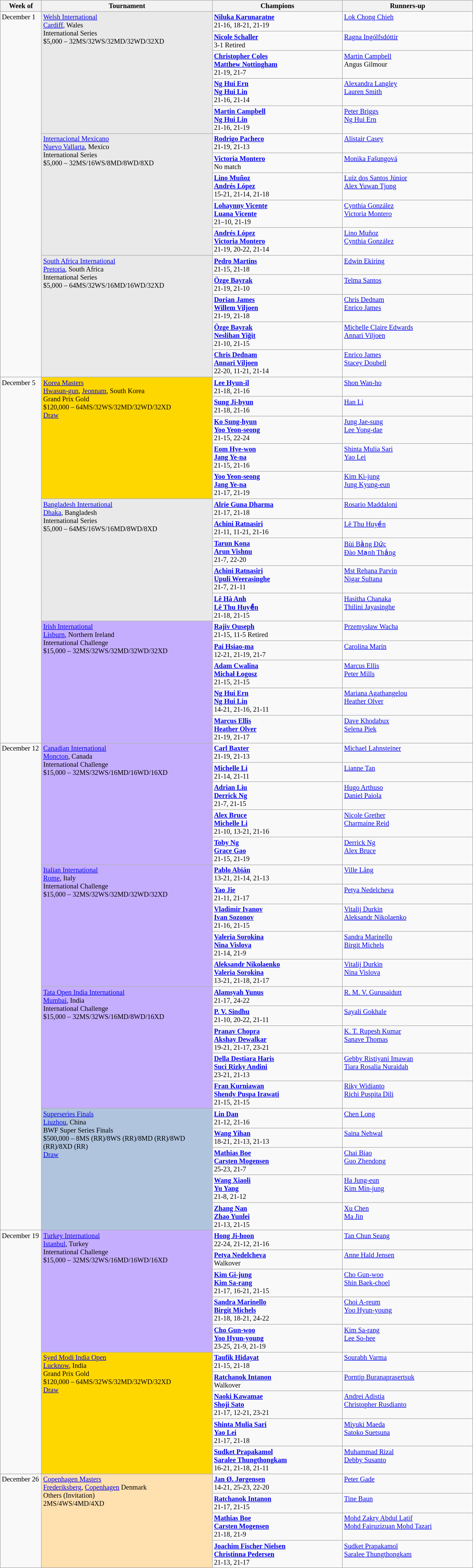<table class=wikitable style=font-size:85%>
<tr>
<th width=75>Week of</th>
<th width=330>Tournament</th>
<th width=250>Champions</th>
<th width=250>Runners-up</th>
</tr>
<tr valign=top>
<td rowspan=15>December 1</td>
<td style="background:#E9E9E9;" rowspan="5"><a href='#'>Welsh International</a><br><a href='#'>Cardiff</a>, Wales<br>International Series<br>$5,000 – 32MS/32WS/32MD/32WD/32XD</td>
<td> <strong><a href='#'>Niluka Karunaratne</a></strong><br>21-16, 18-21, 21-19</td>
<td> <a href='#'>Lok Chong Chieh</a></td>
</tr>
<tr valign=top>
<td> <strong><a href='#'>Nicole Schaller</a></strong><br>3-1 Retired</td>
<td> <a href='#'>Ragna Ingólfsdóttir</a></td>
</tr>
<tr valign=top>
<td> <strong><a href='#'>Christopher Coles</a><br> <a href='#'>Matthew Nottingham</a></strong><br>21-19, 21-7</td>
<td> <a href='#'>Martin Campbell</a><br> Angus Gilmour</td>
</tr>
<tr valign=top>
<td> <strong><a href='#'>Ng Hui Ern</a><br> <a href='#'>Ng Hui Lin</a></strong><br>21-16, 21-14</td>
<td> <a href='#'>Alexandra Langley</a><br> <a href='#'>Lauren Smith</a></td>
</tr>
<tr valign=top>
<td> <strong><a href='#'>Martin Campbell</a><br> <a href='#'>Ng Hui Lin</a></strong><br>21-16, 21-19</td>
<td> <a href='#'>Peter Briggs</a><br> <a href='#'>Ng Hui Ern</a></td>
</tr>
<tr valign=top>
<td style="background:#E9E9E9;" rowspan="5"><a href='#'>Internacional Mexicano</a><br><a href='#'>Nuevo Vallarta</a>, Mexico<br>International Series<br>$5,000 – 32MS/16WS/8MD/8WD/8XD</td>
<td> <strong><a href='#'>Rodrigo Pacheco</a></strong><br>21-19, 21-13</td>
<td> <a href='#'>Alistair Casey</a></td>
</tr>
<tr valign=top>
<td> <strong><a href='#'>Victoria Montero</a></strong><br>No match</td>
<td> <a href='#'>Monika Fašungová</a></td>
</tr>
<tr valign=top>
<td> <strong><a href='#'>Lino Muñoz</a><br> <a href='#'>Andrés López</a></strong><br>15-21, 21-14, 21-18</td>
<td> <a href='#'>Luíz dos Santos Júnior</a><br> <a href='#'>Alex Yuwan Tjong</a></td>
</tr>
<tr valign=top>
<td> <strong><a href='#'>Lohaynny Vicente</a><br> <a href='#'>Luana Vicente</a></strong><br>21–10, 21-19</td>
<td> <a href='#'>Cynthia González</a><br> <a href='#'>Victoria Montero</a></td>
</tr>
<tr valign=top>
<td> <strong><a href='#'>Andrés López</a><br> <a href='#'>Victoria Montero</a></strong><br>21-19, 20-22, 21-14</td>
<td> <a href='#'>Lino Muñoz</a><br> <a href='#'>Cynthia González</a></td>
</tr>
<tr valign=top>
<td style="background:#E9E9E9;" rowspan="5"><a href='#'>South Africa International</a><br><a href='#'>Pretoria</a>, South Africa<br>International Series<br>$5,000 – 64MS/32WS/16MD/16WD/32XD</td>
<td> <strong><a href='#'>Pedro Martins</a></strong><br>21-15, 21-18</td>
<td> <a href='#'>Edwin Ekiring</a></td>
</tr>
<tr valign=top>
<td> <strong><a href='#'>Özge Bayrak</a></strong><br>21-19, 21-10</td>
<td> <a href='#'>Telma Santos</a></td>
</tr>
<tr valign=top>
<td> <strong><a href='#'>Dorian James</a><br> <a href='#'>Willem Viljoen</a></strong><br>21-19, 21-18</td>
<td> <a href='#'>Chris Dednam</a><br> <a href='#'>Enrico James</a></td>
</tr>
<tr valign=top>
<td> <strong><a href='#'>Özge Bayrak</a><br> <a href='#'>Neslihan Yiğit</a></strong><br>21-10, 21-15</td>
<td> <a href='#'>Michelle Claire Edwards</a><br> <a href='#'>Annari Viljoen</a></td>
</tr>
<tr valign=top>
<td> <strong><a href='#'>Chris Dednam</a><br> <a href='#'>Annari Viljoen</a></strong><br>22-20, 11-21, 21-14</td>
<td> <a href='#'>Enrico James</a><br> <a href='#'>Stacey Doubell</a></td>
</tr>
<tr valign=top>
<td rowspan=15>December 5</td>
<td style="background:#FFD700;" rowspan="5"><a href='#'>Korea Masters</a><br><a href='#'>Hwasun-gun</a>, <a href='#'>Jeonnam</a>, South Korea<br>Grand Prix Gold<br>$120,000 – 64MS/32WS/32MD/32WD/32XD<br><a href='#'>Draw</a></td>
<td> <strong><a href='#'>Lee Hyun-il</a></strong><br>21-18, 21-16</td>
<td> <a href='#'>Shon Wan-ho</a></td>
</tr>
<tr valign=top>
<td> <strong><a href='#'>Sung Ji-hyun</a></strong><br>21-18, 21-16</td>
<td> <a href='#'>Han Li</a></td>
</tr>
<tr valign=top>
<td> <strong><a href='#'>Ko Sung-hyun</a><br> <a href='#'>Yoo Yeon-seong</a></strong><br>21-15, 22-24</td>
<td> <a href='#'>Jung Jae-sung</a><br> <a href='#'>Lee Yong-dae</a></td>
</tr>
<tr valign=top>
<td> <strong><a href='#'>Eom Hye-won</a><br> <a href='#'>Jang Ye-na</a></strong><br>21-15, 21-16</td>
<td> <a href='#'>Shinta Mulia Sari</a><br> <a href='#'>Yao Lei</a></td>
</tr>
<tr valign=top>
<td> <strong><a href='#'>Yoo Yeon-seong</a><br> <a href='#'>Jang Ye-na</a></strong><br>21-17, 21-19</td>
<td> <a href='#'>Kim Ki-jung</a><br> <a href='#'>Jung Kyung-eun</a></td>
</tr>
<tr valign=top>
<td style="background:#E9E9E9;" rowspan="5"><a href='#'>Bangladesh International</a><br> <a href='#'>Dhaka</a>, Bangladesh<br>International Series<br>$5,000 – 64MS/16WS/16MD/8WD/8XD</td>
<td> <strong><a href='#'>Alrie Guna Dharma</a></strong><br>21-17, 21-18</td>
<td> <a href='#'>Rosario Maddaloni</a></td>
</tr>
<tr valign=top>
<td> <strong><a href='#'>Achini Ratnasiri</a></strong><br>21-11, 11-21, 21-16</td>
<td> <a href='#'>Lê Thu Huyền</a></td>
</tr>
<tr valign=top>
<td> <strong><a href='#'>Tarun Kona</a><br> <a href='#'>Arun Vishnu</a></strong><br>21-7, 22-20</td>
<td> <a href='#'>Bùi Bằng Đức</a><br> <a href='#'>Đào Mạnh Thắng</a></td>
</tr>
<tr valign=top>
<td> <strong><a href='#'>Achini Ratnasiri</a><br> <a href='#'>Upuli Weerasinghe</a></strong><br>21-7, 21-11</td>
<td> <a href='#'>Mst Rehana Parvin</a><br> <a href='#'>Nigar Sultana</a></td>
</tr>
<tr valign=top>
<td> <strong><a href='#'>Lê Hà Anh</a><br> <a href='#'>Lê Thu Huyền</a></strong><br>21-18, 21-15</td>
<td> <a href='#'>Hasitha Chanaka</a><br> <a href='#'>Thilini Jayasinghe</a></td>
</tr>
<tr valign=top>
<td style="background:#C6AEFF;" rowspan="5"><a href='#'>Irish International</a><br><a href='#'>Lisburn</a>, Northern Ireland<br>International Challenge<br>$15,000 – 32MS/32WS/32MD/32WD/32XD</td>
<td> <strong><a href='#'>Rajiv Ouseph</a></strong><br>21-15, 11-5 Retired</td>
<td> <a href='#'>Przemysław Wacha</a></td>
</tr>
<tr valign=top>
<td> <strong><a href='#'>Pai Hsiao-ma</a></strong><br>12-21, 21-19, 21-7</td>
<td> <a href='#'>Carolina Marín</a></td>
</tr>
<tr valign=top>
<td> <strong><a href='#'>Adam Cwalina</a><br> <a href='#'>Michał Łogosz</a></strong><br>21-15, 21-15</td>
<td> <a href='#'>Marcus Ellis</a><br> <a href='#'>Peter Mills</a></td>
</tr>
<tr valign=top>
<td> <strong><a href='#'>Ng Hui Ern</a><br> <a href='#'>Ng Hui Lin</a></strong><br>14-21, 21-16, 21-11</td>
<td> <a href='#'>Mariana Agathangelou</a><br> <a href='#'>Heather Olver</a></td>
</tr>
<tr valign=top>
<td> <strong><a href='#'>Marcus Ellis</a><br> <a href='#'>Heather Olver</a></strong><br>21-19, 21-17</td>
<td> <a href='#'>Dave Khodabux</a><br> <a href='#'>Selena Piek</a></td>
</tr>
<tr valign=top>
<td rowspan=20>December 12</td>
<td style="background:#C6AEFF;" rowspan="5"><a href='#'>Canadian International</a><br><a href='#'>Moncton</a>, Canada<br>International Challenge<br>$15,000 – 32MS/32WS/16MD/16WD/16XD</td>
<td> <strong><a href='#'>Carl Baxter</a></strong><br>21-19, 21-13</td>
<td> <a href='#'>Michael Lahnsteiner</a></td>
</tr>
<tr valign=top>
<td> <strong><a href='#'>Michelle Li</a></strong><br>21-14, 21-11</td>
<td> <a href='#'>Lianne Tan</a></td>
</tr>
<tr valign=top>
<td> <strong><a href='#'>Adrian Liu</a><br> <a href='#'>Derrick Ng</a></strong><br>21-7, 21-15</td>
<td> <a href='#'>Hugo Arthuso</a><br> <a href='#'>Daniel Paiola</a></td>
</tr>
<tr valign=top>
<td> <strong><a href='#'>Alex Bruce</a><br> <a href='#'>Michelle Li</a></strong><br>21-10, 13-21, 21-16</td>
<td> <a href='#'>Nicole Grether</a><br> <a href='#'>Charmaine Reid</a></td>
</tr>
<tr valign=top>
<td> <strong><a href='#'>Toby Ng</a><br> <a href='#'>Grace Gao</a></strong><br>21-15, 21-19</td>
<td> <a href='#'>Derrick Ng</a><br> <a href='#'>Alex Bruce</a></td>
</tr>
<tr valign=top>
<td style="background:#C6AEFF;" rowspan="5"><a href='#'>Italian International</a><br><a href='#'>Rome</a>, Italy<br>International Challenge<br>$15,000 – 32MS/32WS/32MD/32WD/32XD</td>
<td> <strong><a href='#'>Pablo Abián</a></strong><br>13-21, 21-14, 21-13</td>
<td> <a href='#'>Ville Lång</a></td>
</tr>
<tr valign=top>
<td> <strong><a href='#'>Yao Jie</a></strong><br>21-11, 21-17</td>
<td> <a href='#'>Petya Nedelcheva</a></td>
</tr>
<tr valign=top>
<td> <strong><a href='#'>Vladimir Ivanov</a><br> <a href='#'>Ivan Sozonov</a></strong><br>21-16, 21-15</td>
<td> <a href='#'>Vitalij Durkin</a><br> <a href='#'>Aleksandr Nikolaenko</a></td>
</tr>
<tr valign=top>
<td> <strong><a href='#'>Valeria Sorokina</a><br> <a href='#'>Nina Vislova</a></strong><br>21-14, 21-9</td>
<td> <a href='#'>Sandra Marinello</a><br> <a href='#'>Birgit Michels</a></td>
</tr>
<tr valign=top>
<td> <strong><a href='#'>Aleksandr Nikolaenko</a><br> <a href='#'>Valeria Sorokina</a></strong><br>13-21, 21-18, 21-17</td>
<td> <a href='#'>Vitalij Durkin</a><br> <a href='#'>Nina Vislova</a></td>
</tr>
<tr valign=top>
<td style="background:#C6AEFF;" rowspan="5"><a href='#'>Tata Open India International</a><br> <a href='#'>Mumbai</a>, India<br>International Challenge<br>$15,000 – 32MS/32WS/16MD/8WD/16XD</td>
<td> <strong><a href='#'>Alamsyah Yunus</a></strong><br>21-17, 24-22</td>
<td> <a href='#'>R. M. V. Gurusaidutt</a></td>
</tr>
<tr valign=top>
<td> <strong><a href='#'>P. V. Sindhu</a></strong><br>21-10, 20-22, 21-11</td>
<td> <a href='#'>Sayali Gokhale</a></td>
</tr>
<tr valign=top>
<td> <strong><a href='#'>Pranav Chopra</a><br> <a href='#'>Akshay Dewalkar</a></strong><br>19-21, 21-17, 23-21</td>
<td> <a href='#'>K. T. Rupesh Kumar</a><br> <a href='#'>Sanave Thomas</a></td>
</tr>
<tr valign=top>
<td> <strong><a href='#'>Della Destiara Haris</a><br> <a href='#'>Suci Rizky Andini</a></strong><br>23-21, 21-13</td>
<td> <a href='#'>Gebby Ristiyani Imawan</a><br> <a href='#'>Tiara Rosalia Nuraidah</a></td>
</tr>
<tr valign=top>
<td> <strong><a href='#'>Fran Kurniawan</a><br> <a href='#'>Shendy Puspa Irawati</a></strong><br>21-15, 21-15</td>
<td> <a href='#'>Riky Widianto</a><br> <a href='#'>Richi Puspita Dili</a></td>
</tr>
<tr valign=top>
<td style="background:#B0C4DE;" rowspan="5"><a href='#'>Superseries Finals</a><br> <a href='#'>Liuzhou</a>, China<br>BWF Super Series Finals<br>$500,000 – 8MS (RR)/8WS (RR)/8MD (RR)/8WD (RR)/8XD (RR)<br><a href='#'>Draw</a></td>
<td> <strong><a href='#'>Lin Dan</a></strong><br>21-12, 21-16</td>
<td> <a href='#'>Chen Long</a></td>
</tr>
<tr valign=top>
<td> <strong><a href='#'>Wang Yihan</a></strong><br>18-21, 21-13, 21-13</td>
<td> <a href='#'>Saina Nehwal</a></td>
</tr>
<tr valign=top>
<td> <strong><a href='#'>Mathias Boe</a><br> <a href='#'>Carsten Mogensen</a></strong><br>25-23, 21-7</td>
<td> <a href='#'>Chai Biao</a><br> <a href='#'>Guo Zhendong</a></td>
</tr>
<tr valign=top>
<td> <strong><a href='#'>Wang Xiaoli</a><br> <a href='#'>Yu Yang</a></strong><br>21-8, 21-12</td>
<td> <a href='#'>Ha Jung-eun</a><br> <a href='#'>Kim Min-jung</a></td>
</tr>
<tr valign=top>
<td> <strong><a href='#'>Zhang Nan</a><br> <a href='#'>Zhao Yunlei</a></strong><br>21-13, 21-15</td>
<td> <a href='#'>Xu Chen</a><br> <a href='#'>Ma Jin</a></td>
</tr>
<tr valign=top>
<td rowspan=10>December 19</td>
<td style="background:#C6AEFF;" rowspan="5"><a href='#'>Turkey International</a><br> <a href='#'>Istanbul</a>, Turkey <br>International Challenge<br>$15,000 – 32MS/32WS/16MD/16WD/16XD</td>
<td> <strong><a href='#'>Hong Ji-hoon</a></strong><br>22-24, 21-12, 21-16</td>
<td> <a href='#'>Tan Chun Seang</a></td>
</tr>
<tr valign=top>
<td> <strong><a href='#'>Petya Nedelcheva</a></strong><br>Walkover</td>
<td> <a href='#'>Anne Hald Jensen</a></td>
</tr>
<tr valign=top>
<td> <strong><a href='#'>Kim Gi-jung</a><br> <a href='#'>Kim Sa-rang</a></strong><br>21-17, 16-21, 21-15</td>
<td> <a href='#'>Cho Gun-woo</a><br> <a href='#'>Shin Baek-choel</a></td>
</tr>
<tr valign=top>
<td> <strong><a href='#'>Sandra Marinello</a><br> <a href='#'>Birgit Michels</a></strong><br>21-18, 18-21, 24-22</td>
<td> <a href='#'>Choi A-reum</a><br> <a href='#'>Yoo Hyun-young</a></td>
</tr>
<tr valign=top>
<td> <strong><a href='#'>Cho Gun-woo</a><br> <a href='#'>Yoo Hyun-young</a></strong><br>23-25, 21-9, 21-19</td>
<td> <a href='#'>Kim Sa-rang</a><br> <a href='#'>Lee So-hee</a></td>
</tr>
<tr valign=top>
<td style="background:#FFD700;" rowspan="5"><a href='#'>Syed Modi India Open</a><br><a href='#'>Lucknow</a>, India<br>Grand Prix Gold<br>$120,000 – 64MS/32WS/32MD/32WD/32XD<br><a href='#'>Draw</a></td>
<td> <strong><a href='#'>Taufik Hidayat</a></strong><br>21-15, 21-18</td>
<td> <a href='#'>Sourabh Varma</a></td>
</tr>
<tr valign=top>
<td> <strong><a href='#'>Ratchanok Intanon</a></strong><br>Walkover</td>
<td> <a href='#'>Porntip Buranaprasertsuk</a></td>
</tr>
<tr valign=top>
<td> <strong><a href='#'>Naoki Kawamae</a><br> <a href='#'>Shoji Sato</a></strong><br>21-17, 12-21, 23-21</td>
<td> <a href='#'>Andrei Adistia</a><br> <a href='#'>Christopher Rusdianto</a></td>
</tr>
<tr valign=top>
<td> <strong><a href='#'>Shinta Mulia Sari</a></strong><br> <strong><a href='#'>Yao Lei</a></strong><br>21-17, 21-18</td>
<td> <a href='#'>Miyuki Maeda</a><br> <a href='#'>Satoko Suetsuna</a></td>
</tr>
<tr valign=top>
<td> <strong><a href='#'>Sudket Prapakamol</a></strong><br> <strong><a href='#'>Saralee Thungthongkam</a></strong><br>16-21, 21-18, 21-11</td>
<td> <a href='#'>Muhammad Rizal</a><br> <a href='#'>Debby Susanto</a></td>
</tr>
<tr valign=top>
<td rowspan=4>December 26</td>
<td style="background:#FFE0AF;" rowspan="4"><a href='#'>Copenhagen Masters</a><br><a href='#'>Frederiksberg</a>, <a href='#'>Copenhagen</a> Denmark<br>Others (Invitation)<br>2MS/4WS/4MD/4XD</td>
<td> <strong><a href='#'>Jan Ø. Jørgensen</a></strong><br>14-21, 25-23, 22-20</td>
<td> <a href='#'>Peter Gade</a></td>
</tr>
<tr valign=top>
<td> <strong><a href='#'>Ratchanok Intanon</a></strong><br>21-17, 21-15</td>
<td> <a href='#'>Tine Baun</a></td>
</tr>
<tr valign=top>
<td> <strong><a href='#'>Mathias Boe</a><br> <a href='#'>Carsten Mogensen</a></strong><br>21-18, 21-9</td>
<td> <a href='#'>Mohd Zakry Abdul Latif</a><br> <a href='#'>Mohd Fairuzizuan Mohd Tazari</a></td>
</tr>
<tr valign=top>
<td> <strong><a href='#'>Joachim Fischer Nielsen</a><br> <a href='#'>Christinna Pedersen</a></strong><br>21-13, 21-17</td>
<td> <a href='#'>Sudket Prapakamol</a><br> <a href='#'>Saralee Thungthongkam</a></td>
</tr>
</table>
